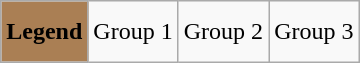<table class="wikitable" style="height:2.6em">
<tr>
<th style="background:#AA7F54">Legend</th>
<td> Group 1</td>
<td> Group 2</td>
<td> Group 3</td>
</tr>
</table>
